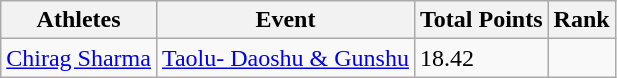<table class="wikitable">
<tr>
<th>Athletes</th>
<th>Event</th>
<th>Total Points</th>
<th>Rank</th>
</tr>
<tr>
<td><a href='#'>Chirag Sharma</a></td>
<td><a href='#'>Taolu- Daoshu & Gunshu</a></td>
<td>18.42</td>
<td></td>
</tr>
</table>
